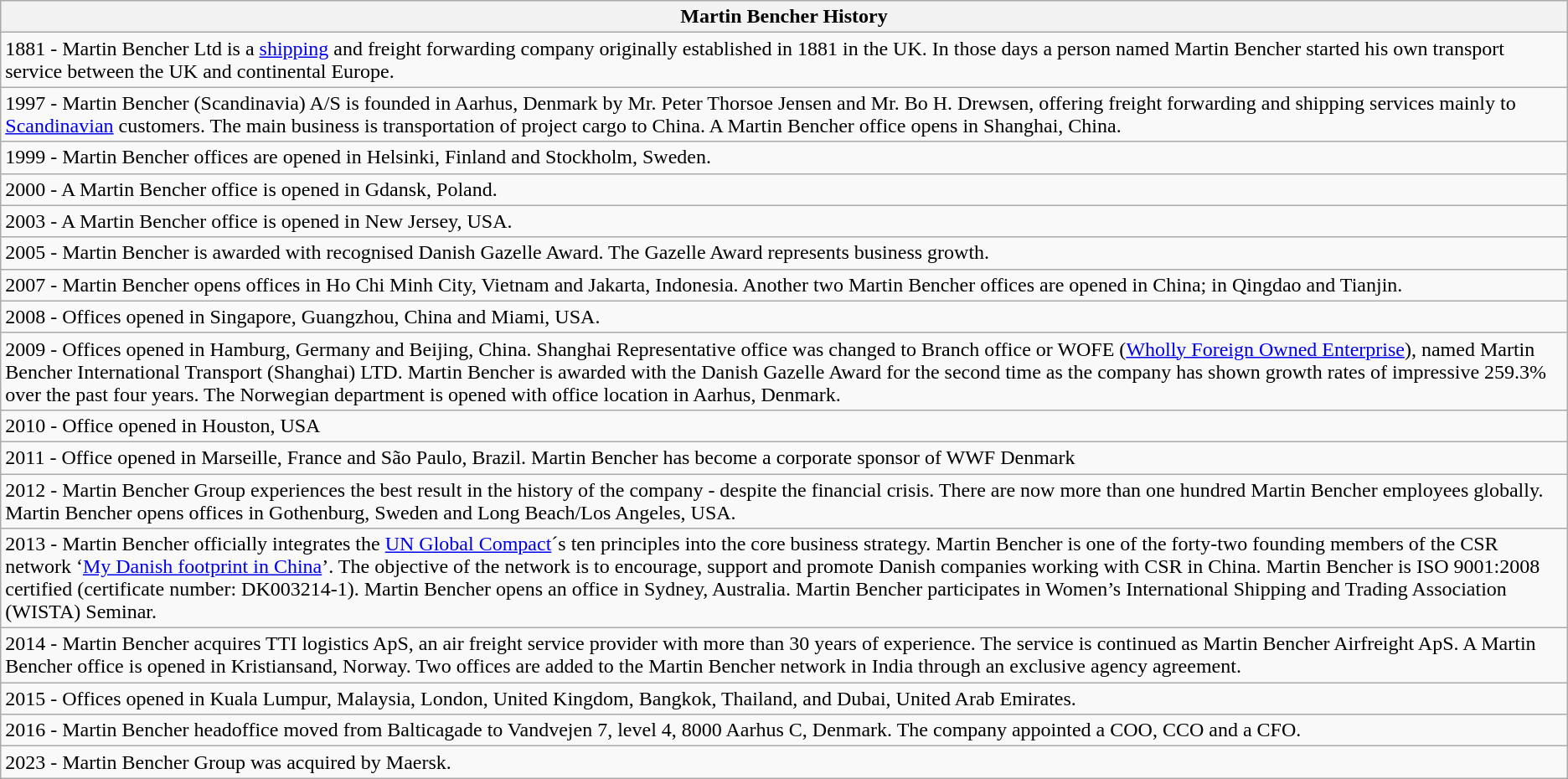<table class="wikitable">
<tr>
<th>Martin Bencher History</th>
</tr>
<tr>
<td>1881 - Martin Bencher Ltd is a <a href='#'>shipping</a> and freight forwarding company originally established in 1881 in the UK. In those days a person named Martin Bencher started his own transport service between the UK and continental Europe.</td>
</tr>
<tr>
<td>1997 - Martin Bencher (Scandinavia) A/S is founded in Aarhus, Denmark by Mr. Peter Thorsoe Jensen and Mr. Bo H. Drewsen, offering freight forwarding and shipping services mainly to <a href='#'>Scandinavian</a> customers. The main business is transportation of project cargo to China. A Martin Bencher office opens in Shanghai, China.</td>
</tr>
<tr>
<td>1999 - Martin Bencher offices are opened in Helsinki, Finland and Stockholm, Sweden.</td>
</tr>
<tr>
<td>2000 - A Martin Bencher office is opened in Gdansk, Poland.</td>
</tr>
<tr>
<td>2003 - A Martin Bencher office is opened in New Jersey, USA.</td>
</tr>
<tr>
<td>2005 - Martin Bencher is awarded with recognised Danish Gazelle Award. The Gazelle Award represents business growth.</td>
</tr>
<tr>
<td>2007 - Martin Bencher opens offices in Ho Chi Minh City, Vietnam and Jakarta, Indonesia. Another two Martin Bencher offices are opened in China; in Qingdao and Tianjin.</td>
</tr>
<tr>
<td>2008 - Offices opened in Singapore, Guangzhou, China and Miami, USA.</td>
</tr>
<tr>
<td>2009 - Offices opened in Hamburg, Germany and Beijing, China. Shanghai Representative office was changed to Branch office or WOFE (<a href='#'>Wholly Foreign Owned Enterprise</a>), named Martin Bencher International Transport (Shanghai) LTD. Martin Bencher is awarded with the Danish Gazelle Award for the second time as the company has shown growth rates of impressive 259.3% over the past four years. The Norwegian department is opened with office location in Aarhus, Denmark.</td>
</tr>
<tr>
<td>2010 - Office opened in Houston, USA</td>
</tr>
<tr>
<td>2011 - Office opened in Marseille, France and São Paulo, Brazil. Martin Bencher has become a corporate sponsor of WWF Denmark</td>
</tr>
<tr>
<td>2012 - Martin Bencher Group experiences the best result in the history of the company - despite the financial crisis. There are now more than one hundred Martin Bencher employees globally. Martin Bencher opens offices in Gothenburg, Sweden and Long Beach/Los Angeles, USA.</td>
</tr>
<tr>
<td>2013 - Martin Bencher officially integrates the <a href='#'>UN Global Compact</a>´s ten principles into the core business strategy. Martin Bencher is one of the forty-two founding members of the CSR network ‘<a href='#'>My Danish footprint in China</a>’. The objective of the network is to encourage, support and promote Danish companies working with CSR in China. Martin Bencher is ISO 9001:2008 certified (certificate number: DK003214-1). Martin Bencher opens an office in Sydney, Australia. Martin Bencher participates in Women’s International Shipping and Trading Association (WISTA) Seminar.</td>
</tr>
<tr>
<td>2014 - Martin Bencher acquires TTI logistics ApS, an air freight service provider with more than 30 years of experience. The service is continued as Martin Bencher Airfreight ApS. A Martin Bencher office is opened in Kristiansand, Norway. Two offices are added to the Martin Bencher network in India through an exclusive agency agreement.</td>
</tr>
<tr>
<td>2015 - Offices opened in Kuala Lumpur, Malaysia, London, United Kingdom, Bangkok, Thailand, and Dubai, United Arab Emirates.</td>
</tr>
<tr>
<td>2016 - Martin Bencher headoffice moved from Balticagade to Vandvejen 7, level 4, 8000 Aarhus C, Denmark. The company appointed a COO, CCO and a CFO.</td>
</tr>
<tr>
<td>2023 - Martin Bencher Group was acquired by Maersk.</td>
</tr>
</table>
